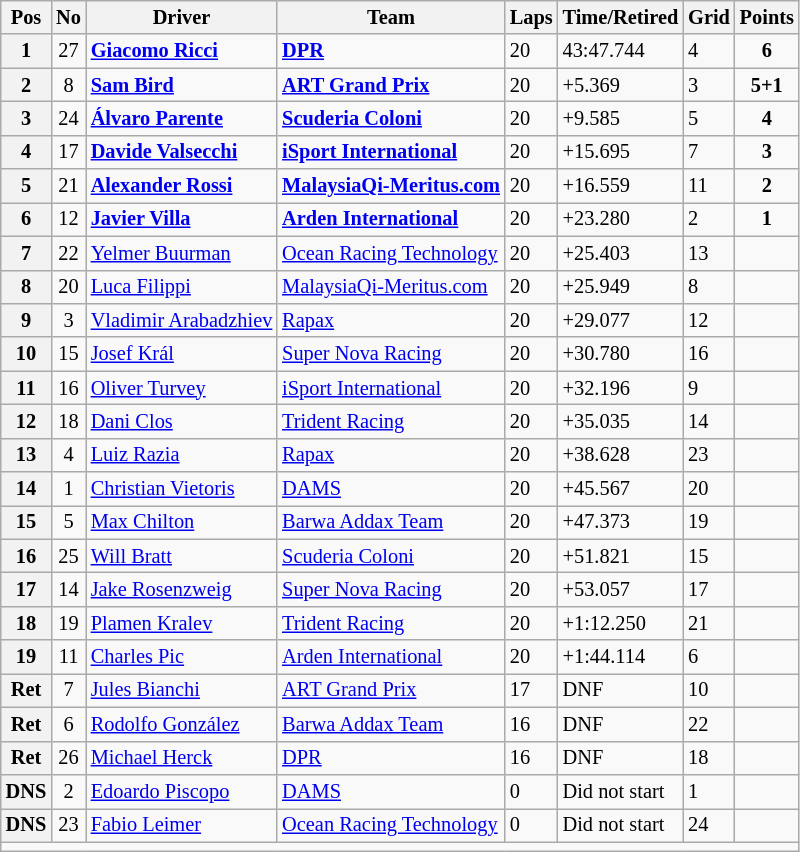<table class="wikitable" style="font-size:85%">
<tr>
<th>Pos</th>
<th>No</th>
<th>Driver</th>
<th>Team</th>
<th>Laps</th>
<th>Time/Retired</th>
<th>Grid</th>
<th>Points</th>
</tr>
<tr>
<th>1</th>
<td align="center">27</td>
<td> <strong><a href='#'>Giacomo Ricci</a></strong></td>
<td><strong><a href='#'>DPR</a></strong></td>
<td>20</td>
<td>43:47.744</td>
<td>4</td>
<td align="center"><strong>6</strong></td>
</tr>
<tr>
<th>2</th>
<td align="center">8</td>
<td> <strong><a href='#'>Sam Bird</a></strong></td>
<td><strong><a href='#'>ART Grand Prix</a></strong></td>
<td>20</td>
<td>+5.369</td>
<td>3</td>
<td align="center"><strong>5+1</strong></td>
</tr>
<tr>
<th>3</th>
<td align="center">24</td>
<td> <strong><a href='#'>Álvaro Parente</a></strong></td>
<td><strong><a href='#'>Scuderia Coloni</a></strong></td>
<td>20</td>
<td>+9.585</td>
<td>5</td>
<td align="center"><strong>4</strong></td>
</tr>
<tr>
<th>4</th>
<td align="center">17</td>
<td> <strong><a href='#'>Davide Valsecchi</a></strong></td>
<td><strong><a href='#'>iSport International</a></strong></td>
<td>20</td>
<td>+15.695</td>
<td>7</td>
<td align="center"><strong>3</strong></td>
</tr>
<tr>
<th>5</th>
<td align="center">21</td>
<td> <strong><a href='#'>Alexander Rossi</a></strong></td>
<td><strong><a href='#'>MalaysiaQi-Meritus.com</a></strong></td>
<td>20</td>
<td>+16.559</td>
<td>11</td>
<td align="center"><strong>2</strong></td>
</tr>
<tr>
<th>6</th>
<td align="center">12</td>
<td> <strong><a href='#'>Javier Villa</a></strong></td>
<td><strong><a href='#'>Arden International</a></strong></td>
<td>20</td>
<td>+23.280</td>
<td>2</td>
<td align="center"><strong>1</strong></td>
</tr>
<tr>
<th>7</th>
<td align="center">22</td>
<td> <a href='#'>Yelmer Buurman</a></td>
<td><a href='#'>Ocean Racing Technology</a></td>
<td>20</td>
<td>+25.403</td>
<td>13</td>
<td></td>
</tr>
<tr>
<th>8</th>
<td align="center">20</td>
<td> <a href='#'>Luca Filippi</a></td>
<td><a href='#'>MalaysiaQi-Meritus.com</a></td>
<td>20</td>
<td>+25.949</td>
<td>8</td>
<td></td>
</tr>
<tr>
<th>9</th>
<td align="center">3</td>
<td> <a href='#'>Vladimir Arabadzhiev</a></td>
<td><a href='#'>Rapax</a></td>
<td>20</td>
<td>+29.077</td>
<td>12</td>
<td></td>
</tr>
<tr>
<th>10</th>
<td align="center">15</td>
<td> <a href='#'>Josef Král</a></td>
<td><a href='#'>Super Nova Racing</a></td>
<td>20</td>
<td>+30.780</td>
<td>16</td>
<td></td>
</tr>
<tr>
<th>11</th>
<td align="center">16</td>
<td> <a href='#'>Oliver Turvey</a></td>
<td><a href='#'>iSport International</a></td>
<td>20</td>
<td>+32.196</td>
<td>9</td>
<td></td>
</tr>
<tr>
<th>12</th>
<td align="center">18</td>
<td> <a href='#'>Dani Clos</a></td>
<td><a href='#'>Trident Racing</a></td>
<td>20</td>
<td>+35.035</td>
<td>14</td>
<td></td>
</tr>
<tr>
<th>13</th>
<td align="center">4</td>
<td> <a href='#'>Luiz Razia</a></td>
<td><a href='#'>Rapax</a></td>
<td>20</td>
<td>+38.628</td>
<td>23</td>
<td></td>
</tr>
<tr>
<th>14</th>
<td align="center">1</td>
<td> <a href='#'>Christian Vietoris</a></td>
<td><a href='#'>DAMS</a></td>
<td>20</td>
<td>+45.567</td>
<td>20</td>
<td></td>
</tr>
<tr>
<th>15</th>
<td align="center">5</td>
<td> <a href='#'>Max Chilton</a></td>
<td><a href='#'>Barwa Addax Team</a></td>
<td>20</td>
<td>+47.373</td>
<td>19</td>
<td></td>
</tr>
<tr>
<th>16</th>
<td align="center">25</td>
<td> <a href='#'>Will Bratt</a></td>
<td><a href='#'>Scuderia Coloni</a></td>
<td>20</td>
<td>+51.821</td>
<td>15</td>
<td></td>
</tr>
<tr>
<th>17</th>
<td align="center">14</td>
<td> <a href='#'>Jake Rosenzweig</a></td>
<td><a href='#'>Super Nova Racing</a></td>
<td>20</td>
<td>+53.057</td>
<td>17</td>
<td></td>
</tr>
<tr>
<th>18</th>
<td align="center">19</td>
<td> <a href='#'>Plamen Kralev</a></td>
<td><a href='#'>Trident Racing</a></td>
<td>20</td>
<td>+1:12.250</td>
<td>21</td>
<td></td>
</tr>
<tr>
<th>19</th>
<td align="center">11</td>
<td> <a href='#'>Charles Pic</a></td>
<td><a href='#'>Arden International</a></td>
<td>20</td>
<td>+1:44.114</td>
<td>6</td>
<td></td>
</tr>
<tr>
<th>Ret</th>
<td align="center">7</td>
<td> <a href='#'>Jules Bianchi</a></td>
<td><a href='#'>ART Grand Prix</a></td>
<td>17</td>
<td>DNF</td>
<td>10</td>
<td></td>
</tr>
<tr>
<th>Ret</th>
<td align="center">6</td>
<td> <a href='#'>Rodolfo González</a></td>
<td><a href='#'>Barwa Addax Team</a></td>
<td>16</td>
<td>DNF</td>
<td>22</td>
<td></td>
</tr>
<tr>
<th>Ret</th>
<td align="center">26</td>
<td> <a href='#'>Michael Herck</a></td>
<td><a href='#'>DPR</a></td>
<td>16</td>
<td>DNF</td>
<td>18</td>
<td></td>
</tr>
<tr>
<th>DNS</th>
<td align="center">2</td>
<td> <a href='#'>Edoardo Piscopo</a></td>
<td><a href='#'>DAMS</a></td>
<td>0</td>
<td>Did not start</td>
<td>1</td>
<td></td>
</tr>
<tr>
<th>DNS</th>
<td align="center">23</td>
<td> <a href='#'>Fabio Leimer</a></td>
<td><a href='#'>Ocean Racing Technology</a></td>
<td>0</td>
<td>Did not start</td>
<td>24</td>
<td></td>
</tr>
<tr>
<td colspan=8></td>
</tr>
</table>
